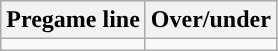<table class="wikitable">
<tr align="center">
<th>Pregame line</th>
<th>Over/under</th>
</tr>
<tr align="center">
<td></td>
<td></td>
</tr>
</table>
